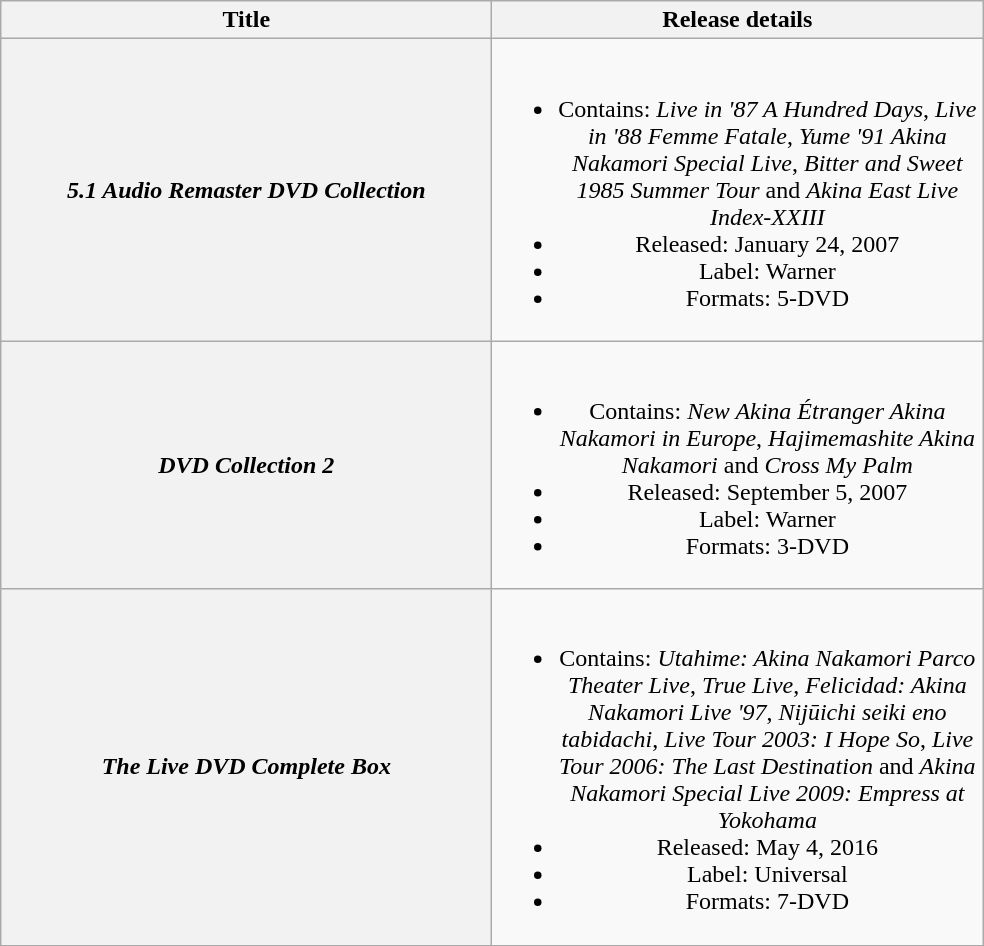<table class="wikitable plainrowheaders" style="text-align:center;">
<tr>
<th scope="col" style="width:20em;">Title</th>
<th scope="col" style="width:20em;">Release details</th>
</tr>
<tr>
<th scope="row"><em>5.1 Audio Remaster DVD Collection</em></th>
<td><br><ul><li>Contains: <em>Live in '87 A Hundred Days</em>, <em>Live in '88 Femme Fatale</em>, <em>Yume '91 Akina Nakamori Special Live</em>, <em>Bitter and Sweet 1985 Summer Tour</em> and <em>Akina East Live Index-XXIII</em></li><li>Released: January 24, 2007</li><li>Label: Warner</li><li>Formats: 5-DVD</li></ul></td>
</tr>
<tr>
<th scope="row"><em>DVD Collection 2</em></th>
<td><br><ul><li>Contains: <em>New Akina Étranger Akina Nakamori in Europe</em>, <em>Hajimemashite Akina Nakamori</em> and <em>Cross My Palm</em></li><li>Released: September 5, 2007</li><li>Label: Warner</li><li>Formats: 3-DVD</li></ul></td>
</tr>
<tr>
<th scope="row"><em>The Live DVD Complete Box</em></th>
<td><br><ul><li>Contains: <em>Utahime: Akina Nakamori Parco Theater Live</em>, <em>True Live</em>, <em>Felicidad: Akina Nakamori Live '97</em>, <em>Nijūichi seiki eno tabidachi</em>, <em>Live Tour 2003: I Hope So</em>, <em>Live Tour 2006: The Last Destination</em> and <em>Akina Nakamori Special Live 2009: Empress at Yokohama</em></li><li>Released: May 4, 2016</li><li>Label: Universal</li><li>Formats: 7-DVD</li></ul></td>
</tr>
</table>
